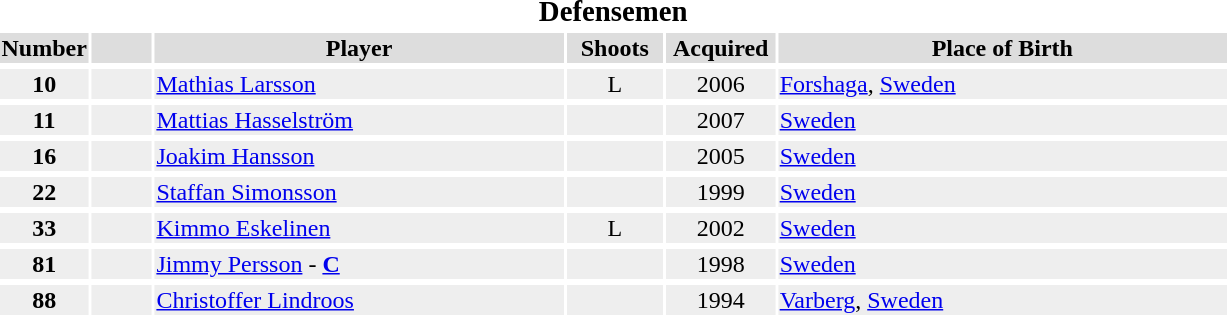<table width=65%>
<tr>
<th colspan=7><big>Defensemen</big></th>
</tr>
<tr bgcolor="#dddddd">
<th width=5%>Number</th>
<th width=5%></th>
<th !width=15%>Player</th>
<th width=8%>Shoots</th>
<th width=9%>Acquired</th>
<th width=37%>Place of Birth</th>
</tr>
<tr>
</tr>
<tr bgcolor="#eeeeee">
<td align=center><strong>10</strong></td>
<td align=center></td>
<td><a href='#'>Mathias Larsson</a></td>
<td align=center>L</td>
<td align=center>2006</td>
<td><a href='#'>Forshaga</a>, <a href='#'>Sweden</a></td>
</tr>
<tr>
</tr>
<tr bgcolor="#eeeeee">
<td align=center><strong>11</strong></td>
<td align=center></td>
<td><a href='#'>Mattias Hasselström</a></td>
<td align=center></td>
<td align=center>2007</td>
<td><a href='#'>Sweden</a></td>
</tr>
<tr>
</tr>
<tr bgcolor="#eeeeee">
<td align=center><strong>16</strong></td>
<td align=center></td>
<td><a href='#'>Joakim Hansson</a></td>
<td align=center></td>
<td align=center>2005</td>
<td><a href='#'>Sweden</a></td>
</tr>
<tr>
</tr>
<tr bgcolor="#eeeeee">
<td align=center><strong>22</strong></td>
<td align=center></td>
<td><a href='#'>Staffan Simonsson</a></td>
<td align=center></td>
<td align=center>1999</td>
<td><a href='#'>Sweden</a></td>
</tr>
<tr>
</tr>
<tr bgcolor="#eeeeee">
<td align=center><strong>33</strong></td>
<td align=center></td>
<td><a href='#'>Kimmo Eskelinen</a></td>
<td align=center>L</td>
<td align=center>2002</td>
<td><a href='#'>Sweden</a></td>
</tr>
<tr>
</tr>
<tr bgcolor="#eeeeee">
<td align=center><strong>81</strong></td>
<td align=center></td>
<td><a href='#'>Jimmy Persson</a> - <strong><a href='#'>C</a></strong></td>
<td align=center></td>
<td align=center>1998</td>
<td><a href='#'>Sweden</a></td>
</tr>
<tr>
</tr>
<tr bgcolor="#eeeeee">
<td align=center><strong>88</strong></td>
<td align=center></td>
<td><a href='#'>Christoffer Lindroos</a></td>
<td align=center></td>
<td align=center>1994</td>
<td><a href='#'>Varberg</a>, <a href='#'>Sweden</a></td>
</tr>
</table>
